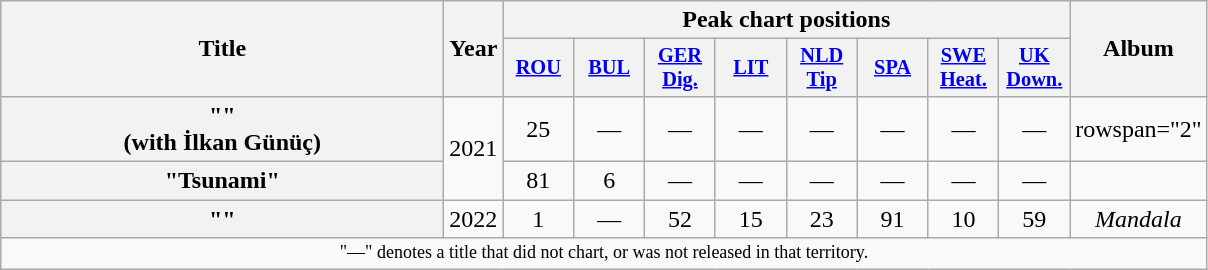<table class="wikitable plainrowheaders" style="text-align:center;">
<tr>
<th scope="col" rowspan="2" style="width:18em;">Title</th>
<th scope="col" rowspan="2" style="width:1em;">Year</th>
<th scope="col" colspan="8">Peak chart positions</th>
<th scope="col" rowspan="2">Album</th>
</tr>
<tr>
<th style="width:3em;font-size:85%"><a href='#'>ROU</a><br></th>
<th style="width:3em;font-size:85%"><a href='#'>BUL</a><br></th>
<th style="width:3em;font-size:85%"><a href='#'>GER<br>Dig.</a><br></th>
<th style="width:3em;font-size:85%"><a href='#'>LIT</a><br></th>
<th style="width:3em;font-size:85%"><a href='#'>NLD<br>Tip</a><br></th>
<th style="width:3em;font-size:85%"><a href='#'>SPA</a><br></th>
<th style="width:3em;font-size:85%"><a href='#'>SWE<br>Heat.</a><br></th>
<th style="width:3em;font-size:85%"><a href='#'>UK<br>Down.</a><br></th>
</tr>
<tr>
<th scope="row">""<br><span>(with İlkan Günüç)</span></th>
<td rowspan="2">2021</td>
<td>25</td>
<td>—</td>
<td>—</td>
<td>—</td>
<td>—</td>
<td>—</td>
<td>—</td>
<td>—</td>
<td>rowspan="2" </td>
</tr>
<tr>
<th scope="row">"Tsunami"</th>
<td>81</td>
<td>6</td>
<td>—</td>
<td>—</td>
<td>—</td>
<td>—</td>
<td>—</td>
<td>—</td>
</tr>
<tr>
<th scope="row">""</th>
<td rowspan="1">2022</td>
<td>1</td>
<td>—</td>
<td>52</td>
<td>15</td>
<td>23</td>
<td>91</td>
<td>10</td>
<td>59</td>
<td><em>Mandala</em></td>
</tr>
<tr>
<td colspan="14" style="font-size:9pt">"—" denotes a title that did not chart, or was not released in that territory.</td>
</tr>
</table>
